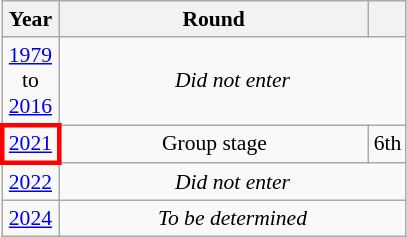<table class="wikitable" style="text-align: center; font-size:90%">
<tr>
<th>Year</th>
<th style="width:200px">Round</th>
<th></th>
</tr>
<tr>
<td><a href='#'>1979</a><br>to<br><a href='#'>2016</a></td>
<td colspan="2"><em>Did not enter</em></td>
</tr>
<tr>
<td style="border: 3px solid red"><a href='#'>2021</a></td>
<td>Group stage</td>
<td>6th</td>
</tr>
<tr>
<td><a href='#'>2022</a></td>
<td colspan="2"><em>Did not enter</em></td>
</tr>
<tr>
<td><a href='#'>2024</a></td>
<td colspan="2"><em>To be determined</em></td>
</tr>
</table>
